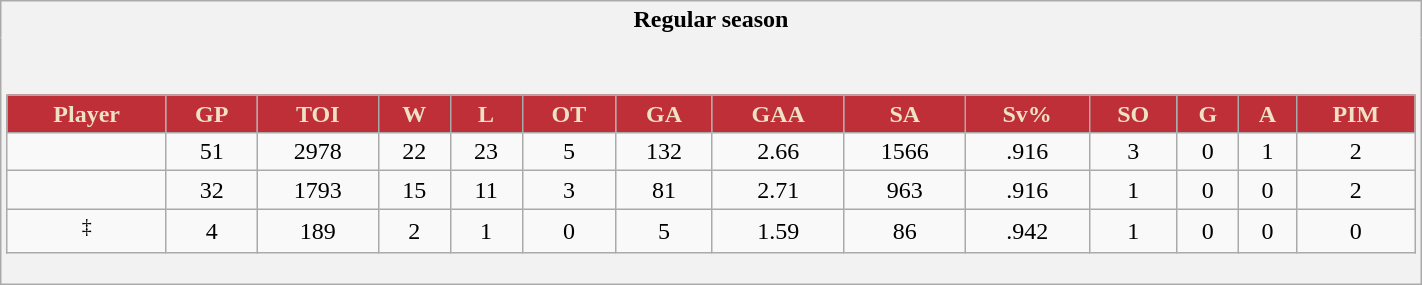<table class="wikitable"  style="width:75%;">
<tr>
<th style="border: 0;">Regular season</th>
</tr>
<tr>
<td style="background: #f2f2f2; border: 0; text-align: center;"><br><table class="wikitable sortable" style="width:100%;">
<tr style="text-align:center; background:#ddd;">
<th style="background: #bf2f38; color:#eee1c5">Player</th>
<th style="background: #bf2f38; color:#eee1c5">GP</th>
<th style="background: #bf2f38; color:#eee1c5">TOI</th>
<th style="background: #bf2f38; color:#eee1c5">W</th>
<th style="background: #bf2f38; color:#eee1c5">L</th>
<th style="background: #bf2f38; color:#eee1c5">OT</th>
<th style="background: #bf2f38; color:#eee1c5">GA</th>
<th style="background: #bf2f38; color:#eee1c5">GAA</th>
<th style="background: #bf2f38; color:#eee1c5">SA</th>
<th style="background: #bf2f38; color:#eee1c5">Sv%</th>
<th style="background: #bf2f38; color:#eee1c5">SO</th>
<th style="background: #bf2f38; color:#eee1c5">G</th>
<th style="background: #bf2f38; color:#eee1c5">A</th>
<th style="background: #bf2f38; color:#eee1c5">PIM</th>
</tr>
<tr align=center>
<td></td>
<td>51</td>
<td>2978</td>
<td>22</td>
<td>23</td>
<td>5</td>
<td>132</td>
<td>2.66</td>
<td>1566</td>
<td>.916</td>
<td>3</td>
<td>0</td>
<td>1</td>
<td>2</td>
</tr>
<tr align=center>
<td></td>
<td>32</td>
<td>1793</td>
<td>15</td>
<td>11</td>
<td>3</td>
<td>81</td>
<td>2.71</td>
<td>963</td>
<td>.916</td>
<td>1</td>
<td>0</td>
<td>0</td>
<td>2</td>
</tr>
<tr align=center>
<td><sup>‡</sup></td>
<td>4</td>
<td>189</td>
<td>2</td>
<td>1</td>
<td>0</td>
<td>5</td>
<td>1.59</td>
<td>86</td>
<td>.942</td>
<td>1</td>
<td>0</td>
<td>0</td>
<td>0</td>
</tr>
</table>
</td>
</tr>
</table>
